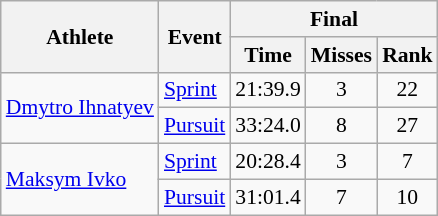<table class="wikitable" style="font-size:90%;">
<tr>
<th rowspan="2">Athlete</th>
<th rowspan="2">Event</th>
<th colspan="3">Final</th>
</tr>
<tr>
<th>Time</th>
<th>Misses</th>
<th>Rank</th>
</tr>
<tr>
<td rowspan="2"><a href='#'>Dmytro Ihnatyev</a></td>
<td><a href='#'>Sprint</a></td>
<td align="center">21:39.9</td>
<td align="center">3</td>
<td align="center">22</td>
</tr>
<tr>
<td><a href='#'>Pursuit</a></td>
<td align="center">33:24.0</td>
<td align="center">8</td>
<td align="center">27</td>
</tr>
<tr>
<td rowspan="2"><a href='#'>Maksym Ivko</a></td>
<td><a href='#'>Sprint</a></td>
<td align="center">20:28.4</td>
<td align="center">3</td>
<td align="center">7</td>
</tr>
<tr>
<td><a href='#'>Pursuit</a></td>
<td align="center">31:01.4</td>
<td align="center">7</td>
<td align="center">10</td>
</tr>
</table>
